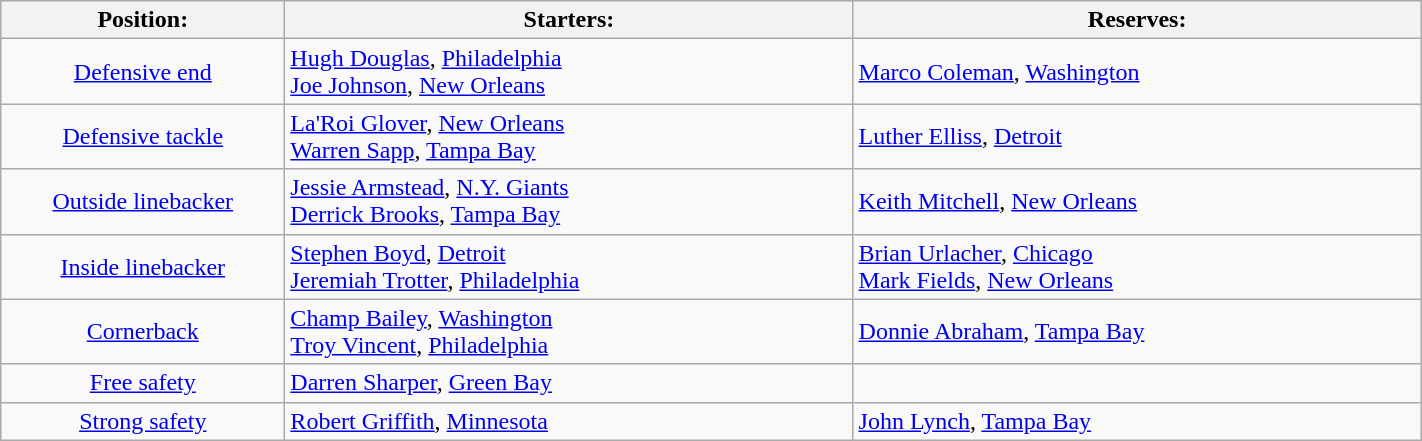<table class="wikitable" style="width:75%;">
<tr>
<th style="width:20%;">Position:</th>
<th style="width:40%;">Starters:</th>
<th style="width:40%;">Reserves:</th>
</tr>
<tr>
<td align=center><a href='#'>Defensive end</a></td>
<td> <a href='#'>Hugh Douglas</a>, <a href='#'>Philadelphia</a><br> <a href='#'>Joe Johnson</a>, <a href='#'>New Orleans</a></td>
<td> <a href='#'>Marco Coleman</a>, <a href='#'>Washington</a></td>
</tr>
<tr>
<td align=center><a href='#'>Defensive tackle</a></td>
<td> <a href='#'>La'Roi Glover</a>, <a href='#'>New Orleans</a><br> <a href='#'>Warren Sapp</a>, <a href='#'>Tampa Bay</a></td>
<td> <a href='#'>Luther Elliss</a>, <a href='#'>Detroit</a></td>
</tr>
<tr>
<td align=center><a href='#'>Outside linebacker</a></td>
<td> <a href='#'>Jessie Armstead</a>, <a href='#'>N.Y. Giants</a><br> <a href='#'>Derrick Brooks</a>, <a href='#'>Tampa Bay</a></td>
<td> <a href='#'>Keith Mitchell</a>, <a href='#'>New Orleans</a></td>
</tr>
<tr>
<td align=center><a href='#'>Inside linebacker</a></td>
<td> <a href='#'>Stephen Boyd</a>, <a href='#'>Detroit</a><br> <a href='#'>Jeremiah Trotter</a>, <a href='#'>Philadelphia</a></td>
<td> <a href='#'>Brian Urlacher</a>, <a href='#'>Chicago</a><br> <a href='#'>Mark Fields</a>, <a href='#'>New Orleans</a></td>
</tr>
<tr>
<td align=center><a href='#'>Cornerback</a></td>
<td> <a href='#'>Champ Bailey</a>, <a href='#'>Washington</a><br> <a href='#'>Troy Vincent</a>, <a href='#'>Philadelphia</a></td>
<td> <a href='#'>Donnie Abraham</a>, <a href='#'>Tampa Bay</a></td>
</tr>
<tr>
<td align=center><a href='#'>Free safety</a></td>
<td> <a href='#'>Darren Sharper</a>, <a href='#'>Green Bay</a></td>
</tr>
<tr>
<td align=center><a href='#'>Strong safety</a></td>
<td> <a href='#'>Robert Griffith</a>, <a href='#'>Minnesota</a></td>
<td> <a href='#'>John Lynch</a>, <a href='#'>Tampa Bay</a></td>
</tr>
</table>
